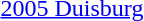<table>
<tr>
<td><a href='#'>2005 Duisburg</a></td>
<td></td>
<td></td>
<td></td>
</tr>
</table>
